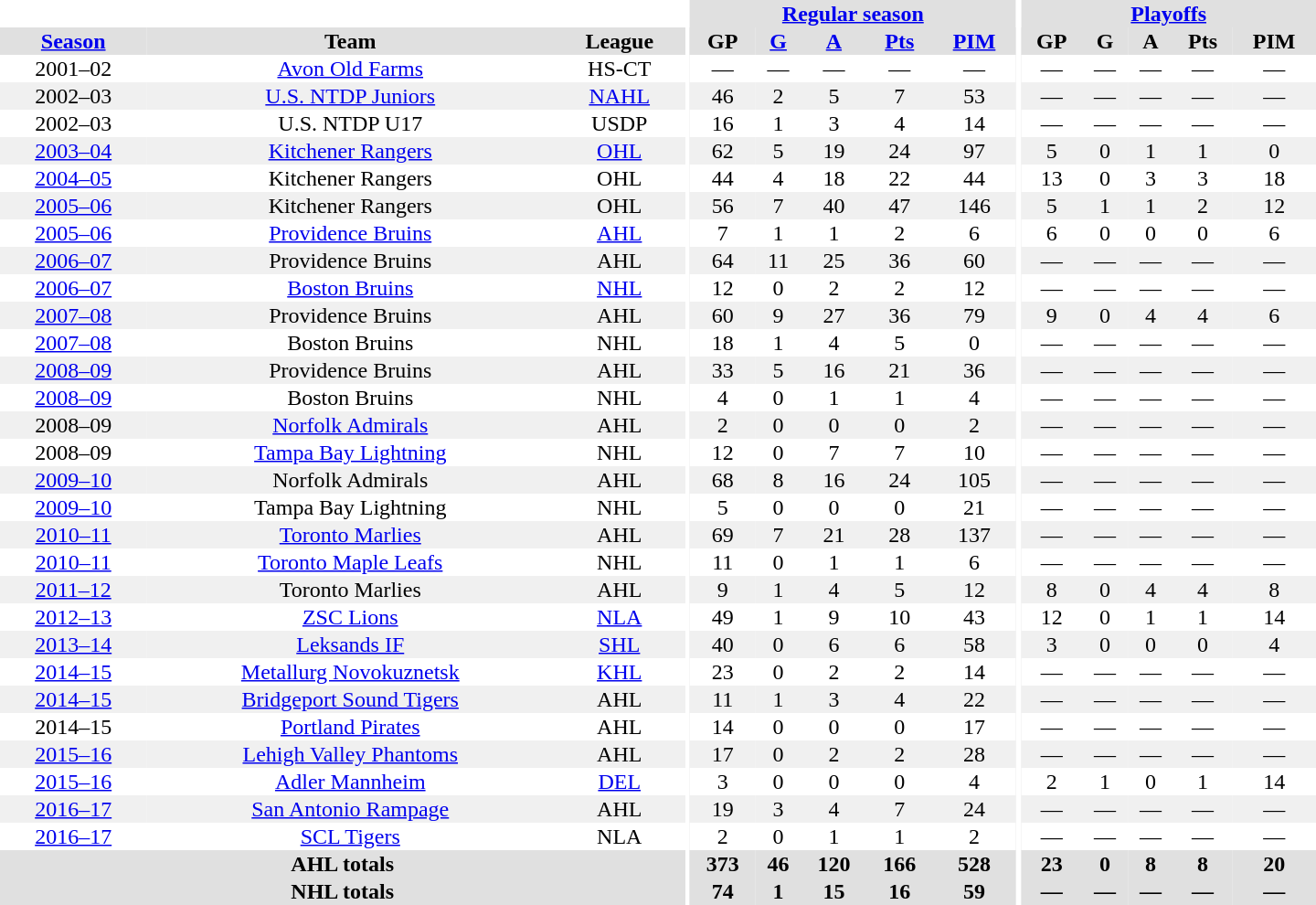<table border="0" cellpadding="1" cellspacing="0" style="text-align:center; width:60em">
<tr bgcolor="#e0e0e0">
<th colspan="3" bgcolor="#ffffff"></th>
<th rowspan="100" bgcolor="#ffffff"></th>
<th colspan="5"><a href='#'>Regular season</a></th>
<th rowspan="100" bgcolor="#ffffff"></th>
<th colspan="5"><a href='#'>Playoffs</a></th>
</tr>
<tr bgcolor="#e0e0e0">
<th><a href='#'>Season</a></th>
<th>Team</th>
<th>League</th>
<th>GP</th>
<th><a href='#'>G</a></th>
<th><a href='#'>A</a></th>
<th><a href='#'>Pts</a></th>
<th><a href='#'>PIM</a></th>
<th>GP</th>
<th>G</th>
<th>A</th>
<th>Pts</th>
<th>PIM</th>
</tr>
<tr>
<td>2001–02</td>
<td><a href='#'>Avon Old Farms</a></td>
<td>HS-CT</td>
<td>—</td>
<td>—</td>
<td>—</td>
<td>—</td>
<td>—</td>
<td>—</td>
<td>—</td>
<td>—</td>
<td>—</td>
<td>—</td>
</tr>
<tr bgcolor="#f0f0f0">
<td>2002–03</td>
<td><a href='#'>U.S. NTDP Juniors</a></td>
<td><a href='#'>NAHL</a></td>
<td>46</td>
<td>2</td>
<td>5</td>
<td>7</td>
<td>53</td>
<td>—</td>
<td>—</td>
<td>—</td>
<td>—</td>
<td>—</td>
</tr>
<tr>
<td>2002–03</td>
<td>U.S. NTDP U17</td>
<td>USDP</td>
<td>16</td>
<td>1</td>
<td>3</td>
<td>4</td>
<td>14</td>
<td>—</td>
<td>—</td>
<td>—</td>
<td>—</td>
<td>—</td>
</tr>
<tr bgcolor="#f0f0f0">
<td><a href='#'>2003–04</a></td>
<td><a href='#'>Kitchener Rangers</a></td>
<td><a href='#'>OHL</a></td>
<td>62</td>
<td>5</td>
<td>19</td>
<td>24</td>
<td>97</td>
<td>5</td>
<td>0</td>
<td>1</td>
<td>1</td>
<td>0</td>
</tr>
<tr>
<td><a href='#'>2004–05</a></td>
<td>Kitchener Rangers</td>
<td>OHL</td>
<td>44</td>
<td>4</td>
<td>18</td>
<td>22</td>
<td>44</td>
<td>13</td>
<td>0</td>
<td>3</td>
<td>3</td>
<td>18</td>
</tr>
<tr bgcolor="#f0f0f0">
<td><a href='#'>2005–06</a></td>
<td>Kitchener Rangers</td>
<td>OHL</td>
<td>56</td>
<td>7</td>
<td>40</td>
<td>47</td>
<td>146</td>
<td>5</td>
<td>1</td>
<td>1</td>
<td>2</td>
<td>12</td>
</tr>
<tr>
<td><a href='#'>2005–06</a></td>
<td><a href='#'>Providence Bruins</a></td>
<td><a href='#'>AHL</a></td>
<td>7</td>
<td>1</td>
<td>1</td>
<td>2</td>
<td>6</td>
<td>6</td>
<td>0</td>
<td>0</td>
<td>0</td>
<td>6</td>
</tr>
<tr bgcolor="#f0f0f0">
<td><a href='#'>2006–07</a></td>
<td>Providence Bruins</td>
<td>AHL</td>
<td>64</td>
<td>11</td>
<td>25</td>
<td>36</td>
<td>60</td>
<td>—</td>
<td>—</td>
<td>—</td>
<td>—</td>
<td>—</td>
</tr>
<tr>
<td><a href='#'>2006–07</a></td>
<td><a href='#'>Boston Bruins</a></td>
<td><a href='#'>NHL</a></td>
<td>12</td>
<td>0</td>
<td>2</td>
<td>2</td>
<td>12</td>
<td>—</td>
<td>—</td>
<td>—</td>
<td>—</td>
<td>—</td>
</tr>
<tr bgcolor="#f0f0f0">
<td><a href='#'>2007–08</a></td>
<td>Providence Bruins</td>
<td>AHL</td>
<td>60</td>
<td>9</td>
<td>27</td>
<td>36</td>
<td>79</td>
<td>9</td>
<td>0</td>
<td>4</td>
<td>4</td>
<td>6</td>
</tr>
<tr>
<td><a href='#'>2007–08</a></td>
<td>Boston Bruins</td>
<td>NHL</td>
<td>18</td>
<td>1</td>
<td>4</td>
<td>5</td>
<td>0</td>
<td>—</td>
<td>—</td>
<td>—</td>
<td>—</td>
<td>—</td>
</tr>
<tr bgcolor="#f0f0f0">
<td><a href='#'>2008–09</a></td>
<td>Providence Bruins</td>
<td>AHL</td>
<td>33</td>
<td>5</td>
<td>16</td>
<td>21</td>
<td>36</td>
<td>—</td>
<td>—</td>
<td>—</td>
<td>—</td>
<td>—</td>
</tr>
<tr>
<td><a href='#'>2008–09</a></td>
<td>Boston Bruins</td>
<td>NHL</td>
<td>4</td>
<td>0</td>
<td>1</td>
<td>1</td>
<td>4</td>
<td>—</td>
<td>—</td>
<td>—</td>
<td>—</td>
<td>—</td>
</tr>
<tr bgcolor="#f0f0f0">
<td>2008–09</td>
<td><a href='#'>Norfolk Admirals</a></td>
<td>AHL</td>
<td>2</td>
<td>0</td>
<td>0</td>
<td>0</td>
<td>2</td>
<td>—</td>
<td>—</td>
<td>—</td>
<td>—</td>
<td>—</td>
</tr>
<tr>
<td>2008–09</td>
<td><a href='#'>Tampa Bay Lightning</a></td>
<td>NHL</td>
<td>12</td>
<td>0</td>
<td>7</td>
<td>7</td>
<td>10</td>
<td>—</td>
<td>—</td>
<td>—</td>
<td>—</td>
<td>—</td>
</tr>
<tr bgcolor="#f0f0f0">
<td><a href='#'>2009–10</a></td>
<td>Norfolk Admirals</td>
<td>AHL</td>
<td>68</td>
<td>8</td>
<td>16</td>
<td>24</td>
<td>105</td>
<td>—</td>
<td>—</td>
<td>—</td>
<td>—</td>
<td>—</td>
</tr>
<tr>
<td><a href='#'>2009–10</a></td>
<td>Tampa Bay Lightning</td>
<td>NHL</td>
<td>5</td>
<td>0</td>
<td>0</td>
<td>0</td>
<td>21</td>
<td>—</td>
<td>—</td>
<td>—</td>
<td>—</td>
<td>—</td>
</tr>
<tr bgcolor="#f0f0f0">
<td><a href='#'>2010–11</a></td>
<td><a href='#'>Toronto Marlies</a></td>
<td>AHL</td>
<td>69</td>
<td>7</td>
<td>21</td>
<td>28</td>
<td>137</td>
<td>—</td>
<td>—</td>
<td>—</td>
<td>—</td>
<td>—</td>
</tr>
<tr>
<td><a href='#'>2010–11</a></td>
<td><a href='#'>Toronto Maple Leafs</a></td>
<td>NHL</td>
<td>11</td>
<td>0</td>
<td>1</td>
<td>1</td>
<td>6</td>
<td>—</td>
<td>—</td>
<td>—</td>
<td>—</td>
<td>—</td>
</tr>
<tr bgcolor="#f0f0f0">
<td><a href='#'>2011–12</a></td>
<td>Toronto Marlies</td>
<td>AHL</td>
<td>9</td>
<td>1</td>
<td>4</td>
<td>5</td>
<td>12</td>
<td>8</td>
<td>0</td>
<td>4</td>
<td>4</td>
<td>8</td>
</tr>
<tr>
<td><a href='#'>2012–13</a></td>
<td><a href='#'>ZSC Lions</a></td>
<td><a href='#'>NLA</a></td>
<td>49</td>
<td>1</td>
<td>9</td>
<td>10</td>
<td>43</td>
<td>12</td>
<td>0</td>
<td>1</td>
<td>1</td>
<td>14</td>
</tr>
<tr bgcolor="#f0f0f0">
<td><a href='#'>2013–14</a></td>
<td><a href='#'>Leksands IF</a></td>
<td><a href='#'>SHL</a></td>
<td>40</td>
<td>0</td>
<td>6</td>
<td>6</td>
<td>58</td>
<td>3</td>
<td>0</td>
<td>0</td>
<td>0</td>
<td>4</td>
</tr>
<tr>
<td><a href='#'>2014–15</a></td>
<td><a href='#'>Metallurg Novokuznetsk</a></td>
<td><a href='#'>KHL</a></td>
<td>23</td>
<td>0</td>
<td>2</td>
<td>2</td>
<td>14</td>
<td>—</td>
<td>—</td>
<td>—</td>
<td>—</td>
<td>—</td>
</tr>
<tr bgcolor="#f0f0f0">
<td><a href='#'>2014–15</a></td>
<td><a href='#'>Bridgeport Sound Tigers</a></td>
<td>AHL</td>
<td>11</td>
<td>1</td>
<td>3</td>
<td>4</td>
<td>22</td>
<td>—</td>
<td>—</td>
<td>—</td>
<td>—</td>
<td>—</td>
</tr>
<tr>
<td>2014–15</td>
<td><a href='#'>Portland Pirates</a></td>
<td>AHL</td>
<td>14</td>
<td>0</td>
<td>0</td>
<td>0</td>
<td>17</td>
<td>—</td>
<td>—</td>
<td>—</td>
<td>—</td>
<td>—</td>
</tr>
<tr bgcolor="#f0f0f0">
<td><a href='#'>2015–16</a></td>
<td><a href='#'>Lehigh Valley Phantoms</a></td>
<td>AHL</td>
<td>17</td>
<td>0</td>
<td>2</td>
<td>2</td>
<td>28</td>
<td>—</td>
<td>—</td>
<td>—</td>
<td>—</td>
<td>—</td>
</tr>
<tr>
<td><a href='#'>2015–16</a></td>
<td><a href='#'>Adler Mannheim</a></td>
<td><a href='#'>DEL</a></td>
<td>3</td>
<td>0</td>
<td>0</td>
<td>0</td>
<td>4</td>
<td>2</td>
<td>1</td>
<td>0</td>
<td>1</td>
<td>14</td>
</tr>
<tr bgcolor="#f0f0f0">
<td><a href='#'>2016–17</a></td>
<td><a href='#'>San Antonio Rampage</a></td>
<td>AHL</td>
<td>19</td>
<td>3</td>
<td>4</td>
<td>7</td>
<td>24</td>
<td>—</td>
<td>—</td>
<td>—</td>
<td>—</td>
<td>—</td>
</tr>
<tr>
<td><a href='#'>2016–17</a></td>
<td><a href='#'>SCL Tigers</a></td>
<td>NLA</td>
<td>2</td>
<td>0</td>
<td>1</td>
<td>1</td>
<td>2</td>
<td>—</td>
<td>—</td>
<td>—</td>
<td>—</td>
<td>—</td>
</tr>
<tr bgcolor="#e0e0e0">
<th colspan="3">AHL totals</th>
<th>373</th>
<th>46</th>
<th>120</th>
<th>166</th>
<th>528</th>
<th>23</th>
<th>0</th>
<th>8</th>
<th>8</th>
<th>20</th>
</tr>
<tr bgcolor="#e0e0e0">
<th colspan="3">NHL totals</th>
<th>74</th>
<th>1</th>
<th>15</th>
<th>16</th>
<th>59</th>
<th>—</th>
<th>—</th>
<th>—</th>
<th>—</th>
<th>—</th>
</tr>
</table>
